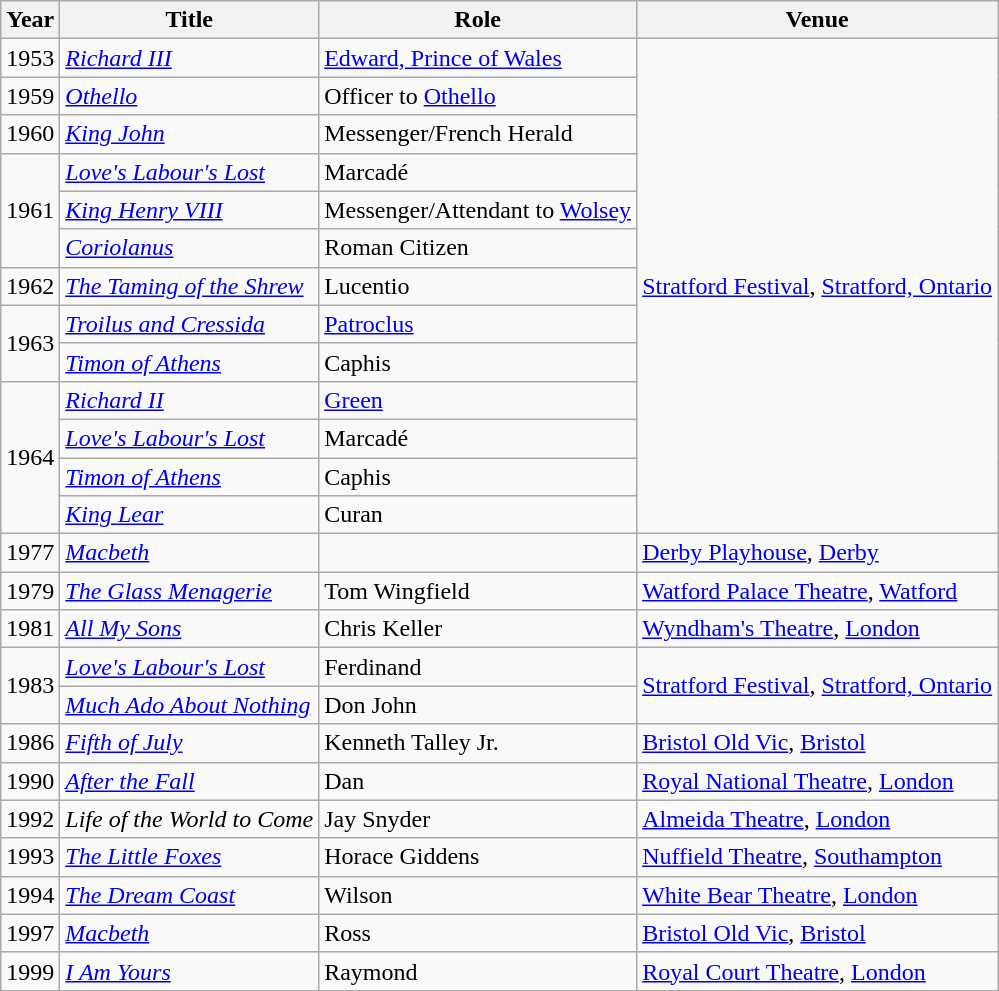<table class="wikitable sortable">
<tr>
<th>Year</th>
<th>Title</th>
<th>Role</th>
<th>Venue</th>
</tr>
<tr>
<td>1953</td>
<td><em><a href='#'>Richard III</a></em></td>
<td><a href='#'>Edward, Prince of Wales</a></td>
<td rowspan="13"><a href='#'>Stratford Festival</a>, <a href='#'>Stratford, Ontario</a></td>
</tr>
<tr>
<td>1959</td>
<td><em><a href='#'>Othello</a></em></td>
<td>Officer to <a href='#'>Othello</a></td>
</tr>
<tr>
<td>1960</td>
<td><em><a href='#'>King John</a></em></td>
<td>Messenger/French Herald</td>
</tr>
<tr>
<td rowspan="3">1961</td>
<td><em><a href='#'>Love's Labour's Lost</a></em></td>
<td>Marcadé</td>
</tr>
<tr>
<td><em><a href='#'>King Henry VIII</a></em></td>
<td>Messenger/Attendant to <a href='#'>Wolsey</a></td>
</tr>
<tr>
<td><em><a href='#'>Coriolanus</a></em></td>
<td>Roman Citizen</td>
</tr>
<tr>
<td>1962</td>
<td><em><a href='#'>The Taming of the Shrew</a></em></td>
<td>Lucentio</td>
</tr>
<tr>
<td rowspan="2">1963</td>
<td><em><a href='#'>Troilus and Cressida</a></em></td>
<td><a href='#'>Patroclus</a></td>
</tr>
<tr>
<td><em><a href='#'>Timon of Athens</a></em></td>
<td>Caphis</td>
</tr>
<tr>
<td rowspan="4">1964</td>
<td><em><a href='#'>Richard II</a></em></td>
<td><a href='#'>Green</a></td>
</tr>
<tr>
<td><em><a href='#'>Love's Labour's Lost</a></em></td>
<td>Marcadé</td>
</tr>
<tr>
<td><em><a href='#'>Timon of Athens</a></em></td>
<td>Caphis</td>
</tr>
<tr>
<td><em><a href='#'>King Lear</a></em></td>
<td>Curan</td>
</tr>
<tr>
<td>1977</td>
<td><em><a href='#'>Macbeth</a></em></td>
<td></td>
<td><a href='#'>Derby Playhouse</a>, <a href='#'>Derby</a></td>
</tr>
<tr>
<td>1979</td>
<td><em><a href='#'>The Glass Menagerie</a></em></td>
<td>Tom Wingfield</td>
<td><a href='#'>Watford Palace Theatre</a>, <a href='#'>Watford</a></td>
</tr>
<tr>
<td>1981</td>
<td><em><a href='#'>All My Sons</a></em></td>
<td>Chris Keller</td>
<td><a href='#'>Wyndham's Theatre</a>, <a href='#'>London</a></td>
</tr>
<tr>
<td rowspan="2">1983</td>
<td><em><a href='#'>Love's Labour's Lost</a></em></td>
<td>Ferdinand</td>
<td rowspan="2"><a href='#'>Stratford Festival</a>, <a href='#'>Stratford, Ontario</a></td>
</tr>
<tr>
<td><em><a href='#'>Much Ado About Nothing</a></em></td>
<td>Don John</td>
</tr>
<tr>
<td>1986</td>
<td><em><a href='#'>Fifth of July</a></em></td>
<td>Kenneth Talley Jr.</td>
<td><a href='#'>Bristol Old Vic</a>, <a href='#'>Bristol</a></td>
</tr>
<tr>
<td>1990</td>
<td><em><a href='#'>After the Fall</a></em></td>
<td>Dan</td>
<td><a href='#'>Royal National Theatre</a>, <a href='#'>London</a></td>
</tr>
<tr>
<td>1992</td>
<td><em>Life of the World to Come</em></td>
<td>Jay Snyder</td>
<td><a href='#'>Almeida Theatre</a>, <a href='#'>London</a></td>
</tr>
<tr>
<td>1993</td>
<td><em><a href='#'>The Little Foxes</a></em></td>
<td>Horace Giddens</td>
<td><a href='#'>Nuffield Theatre</a>, <a href='#'>Southampton</a></td>
</tr>
<tr>
<td>1994</td>
<td><em><a href='#'>The Dream Coast</a></em></td>
<td>Wilson</td>
<td><a href='#'>White Bear Theatre</a>, <a href='#'>London</a></td>
</tr>
<tr>
<td>1997</td>
<td><em><a href='#'>Macbeth</a></em></td>
<td>Ross</td>
<td><a href='#'>Bristol Old Vic</a>, <a href='#'>Bristol</a></td>
</tr>
<tr>
<td>1999</td>
<td><em><a href='#'>I Am Yours</a></em></td>
<td>Raymond</td>
<td><a href='#'>Royal Court Theatre</a>, <a href='#'>London</a></td>
</tr>
<tr>
</tr>
</table>
